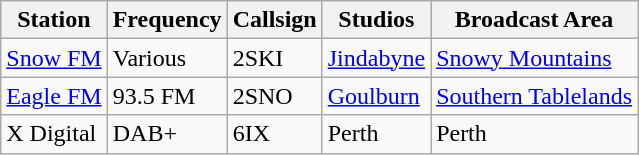<table class="wikitable">
<tr>
<th>Station</th>
<th>Frequency</th>
<th>Callsign</th>
<th>Studios</th>
<th>Broadcast Area</th>
</tr>
<tr>
<td><a href='#'>Snow FM</a></td>
<td>Various</td>
<td>2SKI</td>
<td><a href='#'>Jindabyne</a></td>
<td><a href='#'>Snowy Mountains</a></td>
</tr>
<tr>
<td><a href='#'>Eagle FM</a></td>
<td>93.5 FM</td>
<td>2SNO</td>
<td><a href='#'>Goulburn</a></td>
<td><a href='#'>Southern Tablelands</a></td>
</tr>
<tr>
<td>X Digital</td>
<td>DAB+</td>
<td>6IX</td>
<td>Perth</td>
<td>Perth</td>
</tr>
</table>
